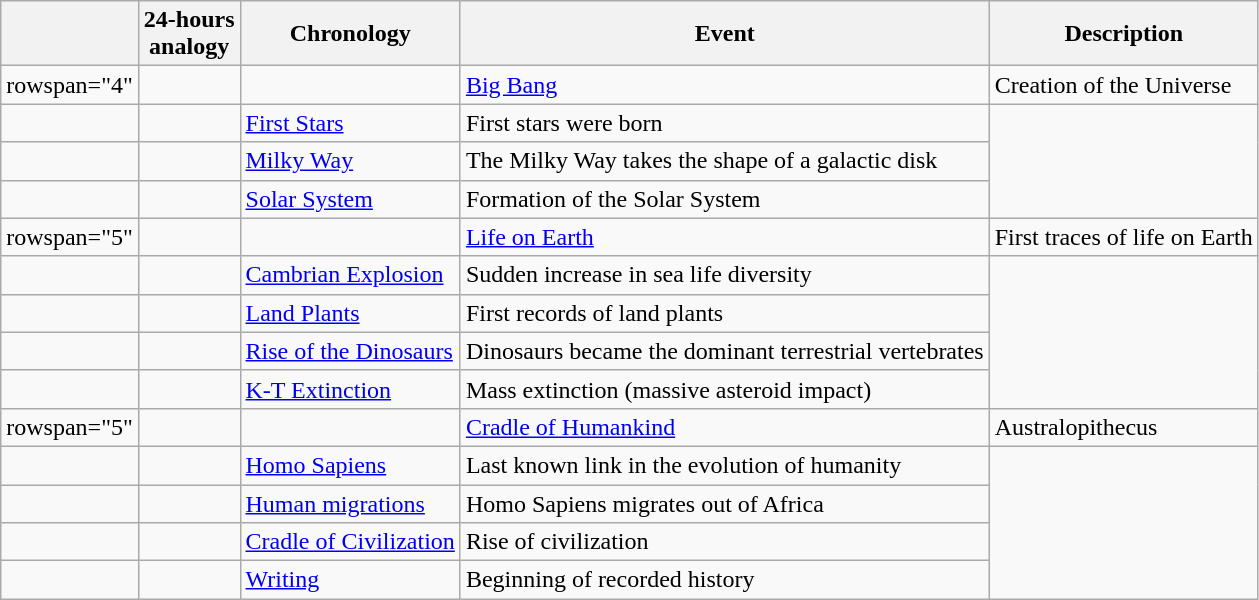<table class="wikitable">
<tr>
<th></th>
<th>24-hours<br>analogy</th>
<th>Chronology</th>
<th>Event</th>
<th>Description</th>
</tr>
<tr>
<td>rowspan="4" </td>
<td></td>
<td></td>
<td><a href='#'>Big Bang</a></td>
<td>Creation of the Universe</td>
</tr>
<tr>
<td></td>
<td></td>
<td><a href='#'>First Stars</a></td>
<td>First stars were born</td>
</tr>
<tr>
<td></td>
<td></td>
<td><a href='#'>Milky Way</a></td>
<td>The Milky Way takes the shape of a galactic disk</td>
</tr>
<tr>
<td></td>
<td></td>
<td><a href='#'>Solar System</a></td>
<td>Formation of the Solar System</td>
</tr>
<tr>
<td>rowspan="5" </td>
<td></td>
<td></td>
<td><a href='#'>Life on Earth</a></td>
<td>First traces of life on Earth</td>
</tr>
<tr>
<td></td>
<td></td>
<td><a href='#'>Cambrian Explosion</a></td>
<td>Sudden increase in sea life diversity</td>
</tr>
<tr>
<td></td>
<td></td>
<td><a href='#'>Land Plants</a></td>
<td>First records of land plants</td>
</tr>
<tr>
<td></td>
<td></td>
<td><a href='#'>Rise of the Dinosaurs</a></td>
<td>Dinosaurs became the dominant terrestrial vertebrates</td>
</tr>
<tr>
<td></td>
<td></td>
<td><a href='#'>K-T Extinction</a></td>
<td>Mass extinction (massive asteroid impact)</td>
</tr>
<tr>
<td>rowspan="5" </td>
<td></td>
<td></td>
<td><a href='#'>Cradle of Humankind</a></td>
<td>Australopithecus</td>
</tr>
<tr>
<td></td>
<td></td>
<td><a href='#'>Homo Sapiens</a></td>
<td>Last known link in the evolution of humanity</td>
</tr>
<tr>
<td></td>
<td></td>
<td><a href='#'>Human migrations</a></td>
<td>Homo Sapiens migrates out of Africa</td>
</tr>
<tr>
<td></td>
<td></td>
<td><a href='#'>Cradle of Civilization</a></td>
<td>Rise of civilization</td>
</tr>
<tr>
<td></td>
<td></td>
<td><a href='#'>Writing</a></td>
<td>Beginning of recorded history</td>
</tr>
</table>
